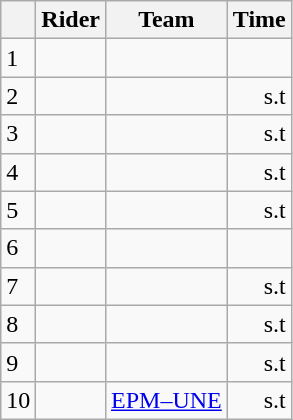<table class="wikitable">
<tr>
<th></th>
<th>Rider</th>
<th>Team</th>
<th>Time</th>
</tr>
<tr>
<td>1</td>
<td> </td>
<td></td>
<td align="right"></td>
</tr>
<tr>
<td>2</td>
<td></td>
<td></td>
<td align="right">s.t</td>
</tr>
<tr>
<td>3</td>
<td></td>
<td></td>
<td align="right">s.t</td>
</tr>
<tr>
<td>4</td>
<td></td>
<td></td>
<td align="right">s.t</td>
</tr>
<tr>
<td>5</td>
<td></td>
<td></td>
<td align="right">s.t</td>
</tr>
<tr>
<td>6</td>
<td> </td>
<td></td>
<td align="right"></td>
</tr>
<tr>
<td>7</td>
<td></td>
<td></td>
<td align="right">s.t</td>
</tr>
<tr>
<td>8</td>
<td> </td>
<td></td>
<td align="right">s.t</td>
</tr>
<tr>
<td>9</td>
<td></td>
<td></td>
<td align="right">s.t</td>
</tr>
<tr>
<td>10</td>
<td></td>
<td><a href='#'>EPM–UNE</a></td>
<td align="right">s.t</td>
</tr>
</table>
